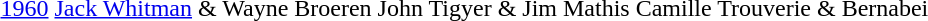<table>
<tr>
<td><a href='#'>1960</a></td>
<td><a href='#'>Jack Whitman</a> & Wayne Broeren<br></td>
<td>John Tigyer & Jim Mathis<br></td>
<td>Camille Trouverie & Bernabei<br></td>
</tr>
</table>
